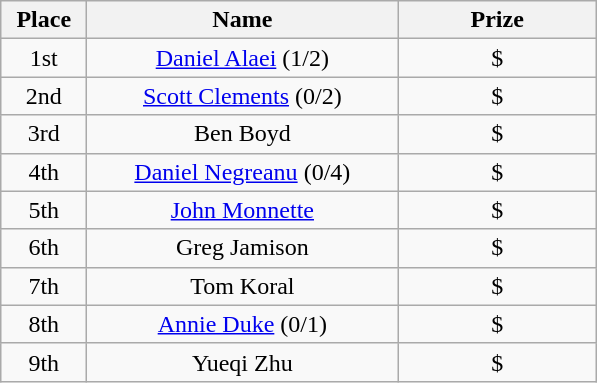<table class="wikitable">
<tr>
<th width="50">Place</th>
<th width="200">Name</th>
<th width="125">Prize</th>
</tr>
<tr>
<td align = "center">1st</td>
<td align = "center"><a href='#'>Daniel Alaei</a> (1/2)</td>
<td align = "center">$</td>
</tr>
<tr>
<td align = "center">2nd</td>
<td align = "center"><a href='#'>Scott Clements</a> (0/2)</td>
<td align = "center">$</td>
</tr>
<tr>
<td align = "center">3rd</td>
<td align = "center">Ben Boyd</td>
<td align = "center">$</td>
</tr>
<tr>
<td align = "center">4th</td>
<td align = "center"><a href='#'>Daniel Negreanu</a> (0/4)</td>
<td align = "center">$</td>
</tr>
<tr>
<td align = "center">5th</td>
<td align = "center"><a href='#'>John Monnette</a></td>
<td align = "center">$</td>
</tr>
<tr>
<td align = "center">6th</td>
<td align = "center">Greg Jamison</td>
<td align = "center">$</td>
</tr>
<tr>
<td align = "center">7th</td>
<td align = "center">Tom Koral</td>
<td align = "center">$</td>
</tr>
<tr>
<td align = "center">8th</td>
<td align = "center"><a href='#'>Annie Duke</a> (0/1)</td>
<td align = "center">$</td>
</tr>
<tr>
<td align = "center">9th</td>
<td align = "center">Yueqi Zhu</td>
<td align = "center">$</td>
</tr>
</table>
